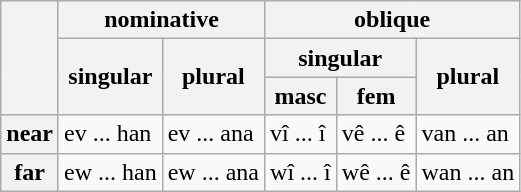<table class="wikitable">
<tr>
<th rowspan="3"></th>
<th colspan="2">nominative</th>
<th colspan="3">oblique</th>
</tr>
<tr>
<th rowspan="2">singular</th>
<th rowspan="2">plural</th>
<th colspan="2">singular</th>
<th rowspan="2">plural</th>
</tr>
<tr>
<th>masc</th>
<th>fem</th>
</tr>
<tr>
<th>near</th>
<td>ev ... han</td>
<td>ev ... ana</td>
<td>vî ... î</td>
<td>vê ... ê</td>
<td>van ... an</td>
</tr>
<tr>
<th>far</th>
<td>ew ... han</td>
<td>ew ... ana</td>
<td>wî ... î</td>
<td>wê ... ê</td>
<td>wan ... an</td>
</tr>
</table>
